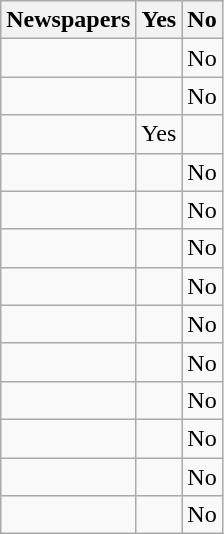<table class="wikitable">
<tr>
<th>Newspapers</th>
<th>Yes</th>
<th>No</th>
</tr>
<tr>
<td></td>
<td></td>
<td>No</td>
</tr>
<tr>
<td></td>
<td></td>
<td>No</td>
</tr>
<tr>
<td></td>
<td>Yes</td>
<td></td>
</tr>
<tr>
<td></td>
<td></td>
<td>No</td>
</tr>
<tr>
<td></td>
<td></td>
<td>No</td>
</tr>
<tr>
<td></td>
<td></td>
<td>No</td>
</tr>
<tr>
<td></td>
<td></td>
<td>No</td>
</tr>
<tr>
<td></td>
<td></td>
<td>No</td>
</tr>
<tr>
<td></td>
<td></td>
<td>No</td>
</tr>
<tr>
<td></td>
<td></td>
<td>No</td>
</tr>
<tr>
<td></td>
<td></td>
<td>No</td>
</tr>
<tr>
<td></td>
<td></td>
<td>No</td>
</tr>
<tr>
<td></td>
<td></td>
<td>No</td>
</tr>
</table>
